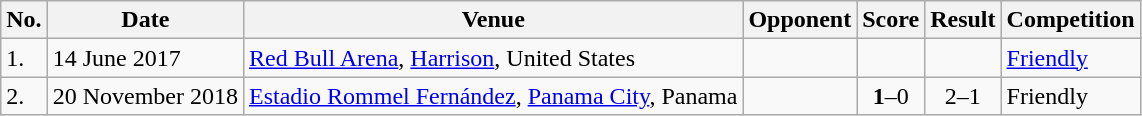<table class=wikitable style="text-align: left;" align=center>
<tr>
<th>No.</th>
<th>Date</th>
<th>Venue</th>
<th>Opponent</th>
<th>Score</th>
<th>Result</th>
<th>Competition</th>
</tr>
<tr>
<td>1.</td>
<td>14 June 2017</td>
<td><a href='#'>Red Bull Arena</a>, <a href='#'>Harrison</a>, United States</td>
<td></td>
<td></td>
<td></td>
<td><a href='#'>Friendly</a></td>
</tr>
<tr>
<td>2.</td>
<td>20 November 2018</td>
<td><a href='#'>Estadio Rommel Fernández</a>, <a href='#'>Panama City</a>, Panama</td>
<td></td>
<td align=center><strong>1</strong>–0</td>
<td align=center>2–1</td>
<td>Friendly</td>
</tr>
</table>
